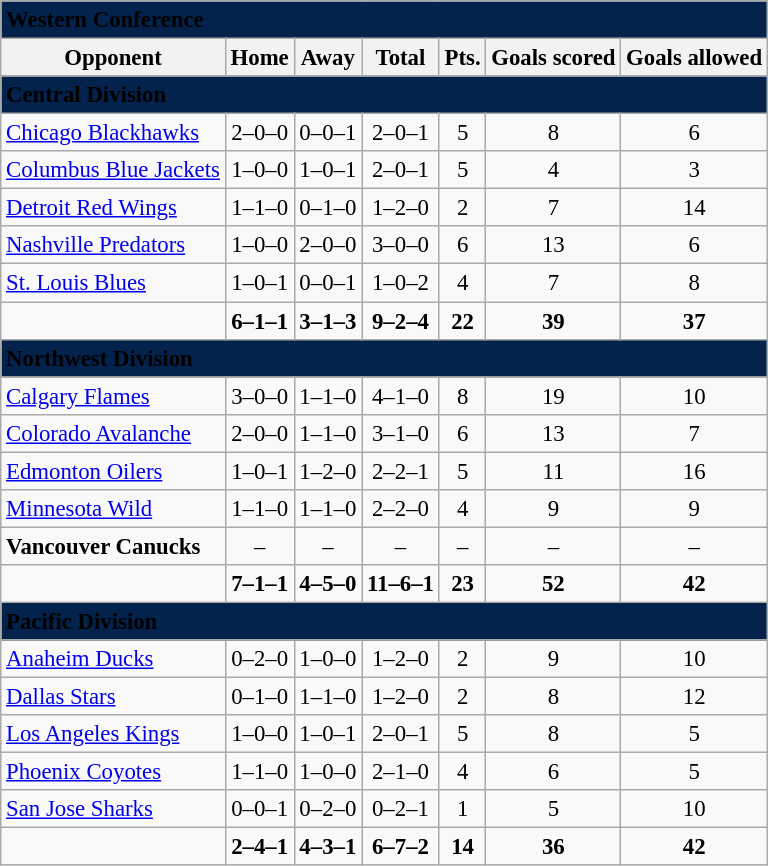<table class="wikitable" style="font-size: 95%; text-align: center">
<tr>
<td colspan="7" style="text-align:left; background:#03224c"><span> <strong>Western Conference</strong> </span></td>
</tr>
<tr>
<th>Opponent</th>
<th>Home</th>
<th>Away</th>
<th>Total</th>
<th>Pts.</th>
<th>Goals scored</th>
<th>Goals allowed</th>
</tr>
<tr>
<td colspan="7" style="text-align:left; background:#03224c"><span> <strong>Central Division</strong> </span></td>
</tr>
<tr>
<td style="text-align:left"><a href='#'>Chicago Blackhawks</a></td>
<td>2–0–0</td>
<td>0–0–1</td>
<td>2–0–1</td>
<td>5</td>
<td>8</td>
<td>6</td>
</tr>
<tr>
<td style="text-align:left"><a href='#'>Columbus Blue Jackets</a></td>
<td>1–0–0</td>
<td>1–0–1</td>
<td>2–0–1</td>
<td>5</td>
<td>4</td>
<td>3</td>
</tr>
<tr>
<td style="text-align:left"><a href='#'>Detroit Red Wings</a></td>
<td>1–1–0</td>
<td>0–1–0</td>
<td>1–2–0</td>
<td>2</td>
<td>7</td>
<td>14</td>
</tr>
<tr>
<td style="text-align:left"><a href='#'>Nashville Predators</a></td>
<td>1–0–0</td>
<td>2–0–0</td>
<td>3–0–0</td>
<td>6</td>
<td>13</td>
<td>6</td>
</tr>
<tr>
<td style="text-align:left"><a href='#'>St. Louis Blues</a></td>
<td>1–0–1</td>
<td>0–0–1</td>
<td>1–0–2</td>
<td>4</td>
<td>7</td>
<td>8</td>
</tr>
<tr style="font-weight:bold">
<td></td>
<td>6–1–1</td>
<td>3–1–3</td>
<td>9–2–4</td>
<td>22</td>
<td>39</td>
<td>37</td>
</tr>
<tr>
<td colspan="7" style="text-align:left; background:#03224c"><span> <strong>Northwest Division</strong> </span></td>
</tr>
<tr>
<td style="text-align:left"><a href='#'>Calgary Flames</a></td>
<td>3–0–0</td>
<td>1–1–0</td>
<td>4–1–0</td>
<td>8</td>
<td>19</td>
<td>10</td>
</tr>
<tr>
<td style="text-align:left"><a href='#'>Colorado Avalanche</a></td>
<td>2–0–0</td>
<td>1–1–0</td>
<td>3–1–0</td>
<td>6</td>
<td>13</td>
<td>7</td>
</tr>
<tr>
<td style="text-align:left"><a href='#'>Edmonton Oilers</a></td>
<td>1–0–1</td>
<td>1–2–0</td>
<td>2–2–1</td>
<td>5</td>
<td>11</td>
<td>16</td>
</tr>
<tr>
<td style="text-align:left"><a href='#'>Minnesota Wild</a></td>
<td>1–1–0</td>
<td>1–1–0</td>
<td>2–2–0</td>
<td>4</td>
<td>9</td>
<td>9</td>
</tr>
<tr>
<td style="text-align:left"><strong>Vancouver Canucks</strong></td>
<td>–</td>
<td>–</td>
<td>–</td>
<td>–</td>
<td>–</td>
<td>–</td>
</tr>
<tr style="font-weight:bold">
<td></td>
<td>7–1–1</td>
<td>4–5–0</td>
<td>11–6–1</td>
<td>23</td>
<td>52</td>
<td>42</td>
</tr>
<tr>
<td colspan="7" style="text-align:left; background:#03224c"><span> <strong>Pacific Division</strong> </span></td>
</tr>
<tr>
<td style="text-align:left"><a href='#'>Anaheim Ducks</a></td>
<td>0–2–0</td>
<td>1–0–0</td>
<td>1–2–0</td>
<td>2</td>
<td>9</td>
<td>10</td>
</tr>
<tr>
<td style="text-align:left"><a href='#'>Dallas Stars</a></td>
<td>0–1–0</td>
<td>1–1–0</td>
<td>1–2–0</td>
<td>2</td>
<td>8</td>
<td>12</td>
</tr>
<tr>
<td style="text-align:left"><a href='#'>Los Angeles Kings</a></td>
<td>1–0–0</td>
<td>1–0–1</td>
<td>2–0–1</td>
<td>5</td>
<td>8</td>
<td>5</td>
</tr>
<tr>
<td style="text-align:left"><a href='#'>Phoenix Coyotes</a></td>
<td>1–1–0</td>
<td>1–0–0</td>
<td>2–1–0</td>
<td>4</td>
<td>6</td>
<td>5</td>
</tr>
<tr>
<td style="text-align:left"><a href='#'>San Jose Sharks</a></td>
<td>0–0–1</td>
<td>0–2–0</td>
<td>0–2–1</td>
<td>1</td>
<td>5</td>
<td>10</td>
</tr>
<tr style="font-weight:bold">
<td></td>
<td>2–4–1</td>
<td>4–3–1</td>
<td>6–7–2</td>
<td>14</td>
<td>36</td>
<td>42</td>
</tr>
</table>
